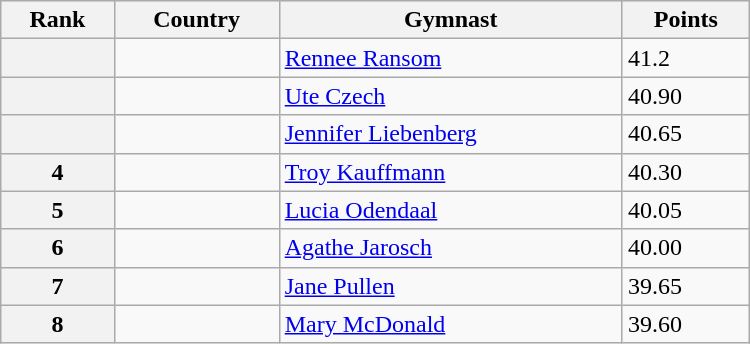<table class="wikitable" width=500>
<tr bgcolor="#efefef">
<th>Rank</th>
<th>Country</th>
<th>Gymnast</th>
<th>Points</th>
</tr>
<tr>
<th></th>
<td></td>
<td><a href='#'>Rennee Ransom</a></td>
<td>41.2</td>
</tr>
<tr>
<th></th>
<td></td>
<td><a href='#'>Ute Czech</a></td>
<td>40.90</td>
</tr>
<tr>
<th></th>
<td></td>
<td><a href='#'>Jennifer Liebenberg</a></td>
<td>40.65</td>
</tr>
<tr>
<th>4</th>
<td></td>
<td><a href='#'>Troy Kauffmann</a></td>
<td>40.30</td>
</tr>
<tr>
<th>5</th>
<td></td>
<td><a href='#'>Lucia Odendaal</a></td>
<td>40.05</td>
</tr>
<tr>
<th>6</th>
<td></td>
<td><a href='#'>Agathe Jarosch</a></td>
<td>40.00</td>
</tr>
<tr>
<th>7</th>
<td></td>
<td><a href='#'>Jane Pullen</a></td>
<td>39.65</td>
</tr>
<tr>
<th>8</th>
<td></td>
<td><a href='#'>Mary McDonald</a></td>
<td>39.60</td>
</tr>
</table>
